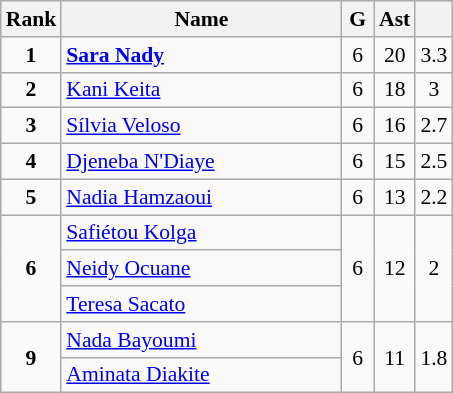<table class="wikitable" style="text-align:center; font-size:90%;">
<tr>
<th width=10px>Rank</th>
<th width=180px>Name</th>
<th width=15px>G</th>
<th width=10px>Ast</th>
<th width=10px></th>
</tr>
<tr>
<td><strong>1</strong></td>
<td align=left> <strong><a href='#'>Sara Nady</a></strong></td>
<td>6</td>
<td>20</td>
<td>3.3</td>
</tr>
<tr>
<td><strong>2</strong></td>
<td align=left> <a href='#'>Kani Keita</a></td>
<td>6</td>
<td>18</td>
<td>3</td>
</tr>
<tr>
<td><strong>3</strong></td>
<td align=left> <a href='#'>Sílvia Veloso</a></td>
<td>6</td>
<td>16</td>
<td>2.7</td>
</tr>
<tr>
<td><strong>4</strong></td>
<td align=left> <a href='#'>Djeneba N'Diaye</a></td>
<td>6</td>
<td>15</td>
<td>2.5</td>
</tr>
<tr>
<td><strong>5</strong></td>
<td align=left> <a href='#'>Nadia Hamzaoui</a></td>
<td>6</td>
<td>13</td>
<td>2.2</td>
</tr>
<tr>
<td rowspan=3><strong>6</strong></td>
<td align=left> <a href='#'>Safiétou Kolga</a></td>
<td rowspan=3>6</td>
<td rowspan=3>12</td>
<td rowspan=3>2</td>
</tr>
<tr>
<td align=left> <a href='#'>Neidy Ocuane</a></td>
</tr>
<tr>
<td align=left> <a href='#'>Teresa Sacato</a></td>
</tr>
<tr>
<td rowspan=2><strong>9</strong></td>
<td align=left> <a href='#'>Nada Bayoumi</a></td>
<td rowspan=2>6</td>
<td rowspan=2>11</td>
<td rowspan=2>1.8</td>
</tr>
<tr>
<td align=left> <a href='#'>Aminata Diakite</a></td>
</tr>
</table>
